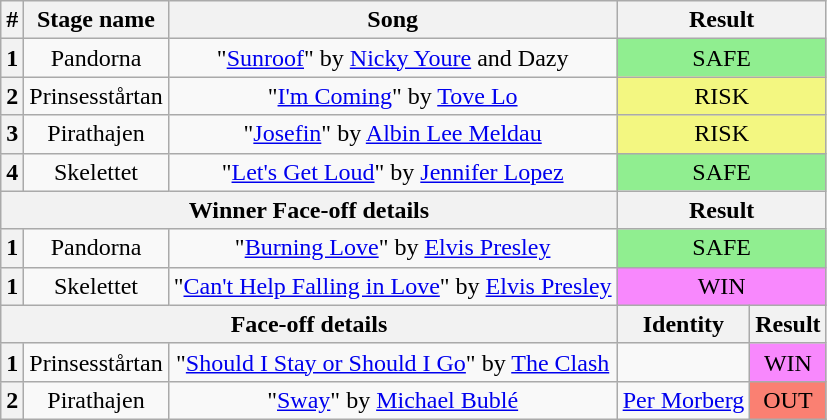<table class="wikitable plainrowheaders" style="text-align: center;">
<tr>
<th>#</th>
<th>Stage name</th>
<th>Song</th>
<th colspan=2>Result</th>
</tr>
<tr>
<th>1</th>
<td>Pandorna</td>
<td>"<a href='#'>Sunroof</a>" by <a href='#'>Nicky Youre</a> and Dazy</td>
<td colspan=2 bgcolor=lightgreen>SAFE</td>
</tr>
<tr>
<th>2</th>
<td>Prinsesstårtan</td>
<td>"<a href='#'>I'm Coming</a>" by <a href='#'>Tove Lo</a></td>
<td colspan=2 bgcolor="F3F781">RISK</td>
</tr>
<tr>
<th>3</th>
<td>Pirathajen</td>
<td>"<a href='#'>Josefin</a>" by <a href='#'>Albin Lee Meldau</a></td>
<td colspan=2 bgcolor="F3F781">RISK</td>
</tr>
<tr>
<th>4</th>
<td>Skelettet</td>
<td>"<a href='#'>Let's Get Loud</a>" by <a href='#'>Jennifer Lopez</a></td>
<td colspan=2 bgcolor=lightgreen>SAFE</td>
</tr>
<tr>
<th colspan="3">Winner Face-off details</th>
<th colspan=2>Result</th>
</tr>
<tr>
<th>1</th>
<td>Pandorna</td>
<td>"<a href='#'>Burning Love</a>" by <a href='#'>Elvis Presley</a></td>
<td colspan=2 bgcolor=lightgreen>SAFE</td>
</tr>
<tr>
<th>1</th>
<td>Skelettet</td>
<td>"<a href='#'>Can't Help Falling in Love</a>" by <a href='#'>Elvis Presley</a></td>
<td colspan=2 bgcolor="F888FD">WIN</td>
</tr>
<tr>
<th colspan="3">Face-off details</th>
<th>Identity</th>
<th>Result</th>
</tr>
<tr>
<th>1</th>
<td>Prinsesstårtan</td>
<td>"<a href='#'>Should I Stay or Should I Go</a>" by <a href='#'>The Clash</a></td>
<td></td>
<td bgcolor="F888FD">WIN</td>
</tr>
<tr>
<th>2</th>
<td>Pirathajen</td>
<td>"<a href='#'>Sway</a>" by <a href='#'>Michael Bublé</a></td>
<td><a href='#'>Per Morberg</a></td>
<td bgcolor=salmon>OUT</td>
</tr>
</table>
